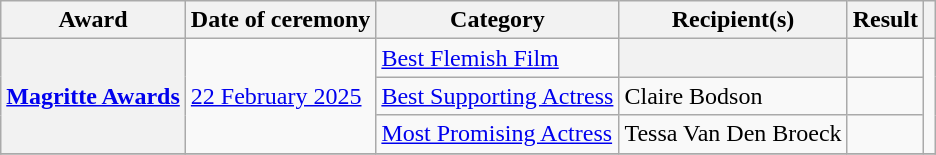<table class="wikitable sortable plainrowheaders">
<tr>
<th scope="col">Award</th>
<th scope="col">Date of ceremony</th>
<th scope="col">Category</th>
<th scope="col">Recipient(s)</th>
<th scope="col">Result</th>
<th scope="col" class="unsortable"></th>
</tr>
<tr>
<th scope="row" rowspan="3"><a href='#'>Magritte Awards</a></th>
<td rowspan="3"><a href='#'>22 February 2025</a></td>
<td><a href='#'>Best Flemish Film</a></td>
<th></th>
<td></td>
<td rowspan="3" align="center"></td>
</tr>
<tr>
<td><a href='#'>Best Supporting Actress</a></td>
<td>Claire Bodson</td>
<td></td>
</tr>
<tr>
<td><a href='#'>Most Promising Actress</a></td>
<td>Tessa Van Den Broeck</td>
<td></td>
</tr>
<tr>
</tr>
</table>
